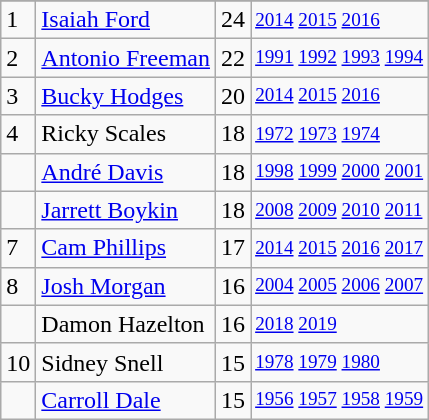<table class="wikitable">
<tr>
</tr>
<tr>
<td>1</td>
<td><a href='#'>Isaiah Ford</a></td>
<td>24</td>
<td style="font-size:80%;"><a href='#'>2014</a> <a href='#'>2015</a> <a href='#'>2016</a></td>
</tr>
<tr>
<td>2</td>
<td><a href='#'>Antonio Freeman</a></td>
<td>22</td>
<td style="font-size:80%;"><a href='#'>1991</a> <a href='#'>1992</a> <a href='#'>1993</a> <a href='#'>1994</a></td>
</tr>
<tr>
<td>3</td>
<td><a href='#'>Bucky Hodges</a></td>
<td>20</td>
<td style="font-size:80%;"><a href='#'>2014</a> <a href='#'>2015</a> <a href='#'>2016</a></td>
</tr>
<tr>
<td>4</td>
<td>Ricky Scales</td>
<td>18</td>
<td style="font-size:80%;"><a href='#'>1972</a> <a href='#'>1973</a> <a href='#'>1974</a></td>
</tr>
<tr>
<td></td>
<td><a href='#'>André Davis</a></td>
<td>18</td>
<td style="font-size:80%;"><a href='#'>1998</a> <a href='#'>1999</a> <a href='#'>2000</a> <a href='#'>2001</a></td>
</tr>
<tr>
<td></td>
<td><a href='#'>Jarrett Boykin</a></td>
<td>18</td>
<td style="font-size:80%;"><a href='#'>2008</a> <a href='#'>2009</a> <a href='#'>2010</a> <a href='#'>2011</a></td>
</tr>
<tr>
<td>7</td>
<td><a href='#'>Cam Phillips</a></td>
<td>17</td>
<td style="font-size:80%;"><a href='#'>2014</a> <a href='#'>2015</a> <a href='#'>2016</a> <a href='#'>2017</a></td>
</tr>
<tr>
<td>8</td>
<td><a href='#'>Josh Morgan</a></td>
<td>16</td>
<td style="font-size:80%;"><a href='#'>2004</a> <a href='#'>2005</a> <a href='#'>2006</a> <a href='#'>2007</a></td>
</tr>
<tr>
<td></td>
<td>Damon Hazelton</td>
<td>16</td>
<td style="font-size:80%;"><a href='#'>2018</a> <a href='#'>2019</a></td>
</tr>
<tr>
<td>10</td>
<td>Sidney Snell</td>
<td>15</td>
<td style="font-size:80%;"><a href='#'>1978</a> <a href='#'>1979</a> <a href='#'>1980</a></td>
</tr>
<tr>
<td></td>
<td><a href='#'>Carroll Dale</a></td>
<td>15</td>
<td style="font-size:80%;"><a href='#'>1956</a> <a href='#'>1957</a> <a href='#'>1958</a> <a href='#'>1959</a></td>
</tr>
</table>
